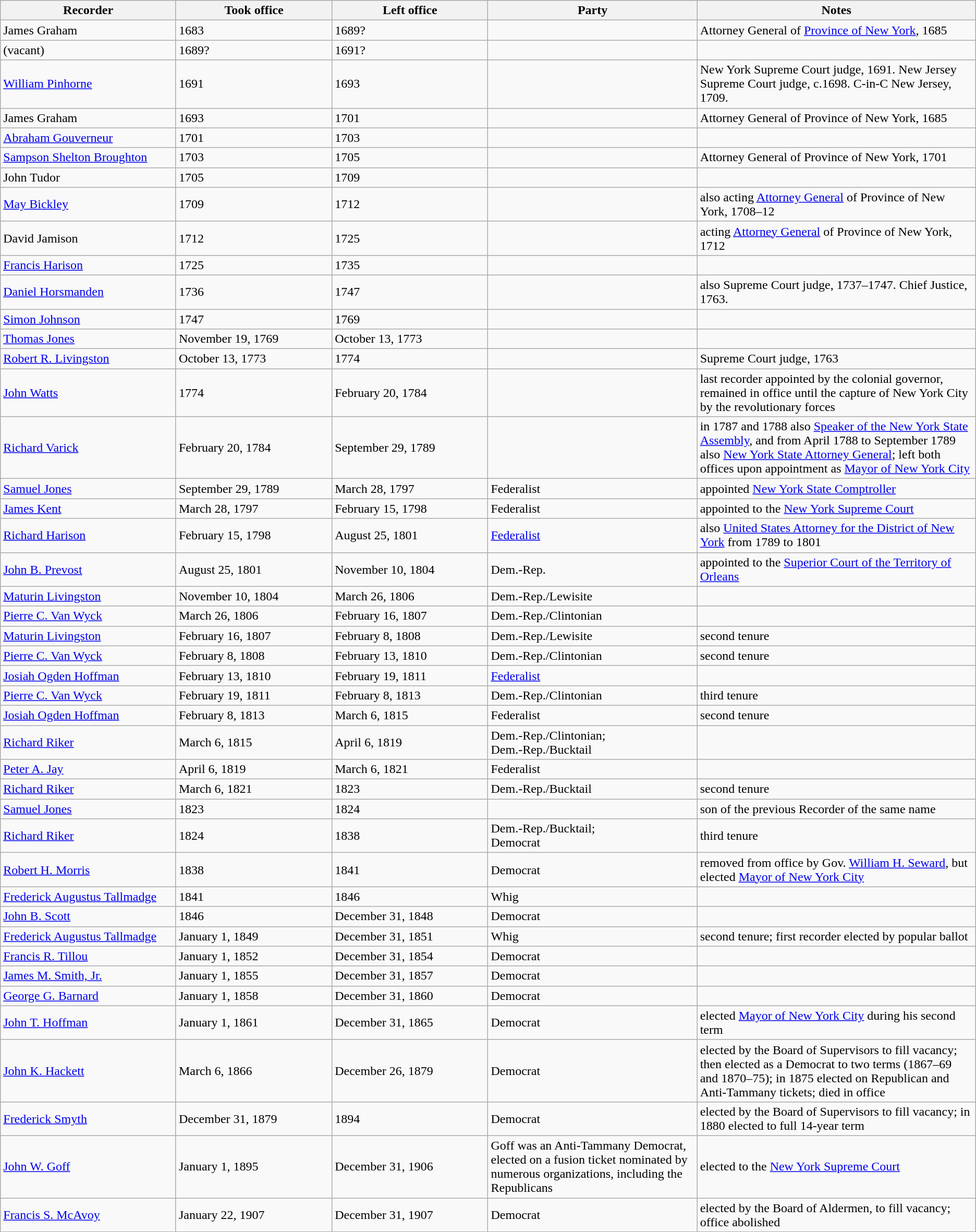<table class="wikitable">
<tr>
<th width = "18%">Recorder</th>
<th width = "16%">Took office</th>
<th width = "16%">Left office</th>
<th>Party</th>
<th>Notes</th>
</tr>
<tr>
<td>James Graham</td>
<td>1683</td>
<td>1689?</td>
<td></td>
<td>Attorney General of <a href='#'>Province of New York</a>, 1685</td>
</tr>
<tr>
<td>(vacant)</td>
<td>1689?</td>
<td>1691?</td>
<td></td>
<td></td>
</tr>
<tr>
<td><a href='#'>William Pinhorne</a></td>
<td>1691</td>
<td>1693</td>
<td></td>
<td>New York Supreme Court judge, 1691. New Jersey Supreme Court judge, c.1698. C-in-C New Jersey, 1709.</td>
</tr>
<tr>
<td>James Graham</td>
<td>1693</td>
<td>1701</td>
<td></td>
<td>Attorney General of Province of New York, 1685</td>
</tr>
<tr>
<td><a href='#'>Abraham Gouverneur</a></td>
<td>1701</td>
<td>1703</td>
<td></td>
<td></td>
</tr>
<tr>
<td><a href='#'>Sampson Shelton Broughton</a></td>
<td>1703</td>
<td>1705</td>
<td></td>
<td>Attorney General of Province of New York, 1701</td>
</tr>
<tr>
<td>John Tudor</td>
<td>1705</td>
<td>1709</td>
<td></td>
<td></td>
</tr>
<tr>
<td><a href='#'>May Bickley</a></td>
<td>1709</td>
<td>1712</td>
<td></td>
<td>also acting <a href='#'>Attorney General</a> of Province of New York, 1708–12</td>
</tr>
<tr>
<td>David Jamison</td>
<td>1712</td>
<td>1725</td>
<td></td>
<td>acting <a href='#'>Attorney General</a> of Province of New York, 1712</td>
</tr>
<tr>
<td><a href='#'>Francis Harison</a></td>
<td>1725</td>
<td>1735</td>
<td></td>
<td></td>
</tr>
<tr>
<td><a href='#'>Daniel Horsmanden</a></td>
<td>1736</td>
<td>1747</td>
<td></td>
<td>also Supreme Court judge, 1737–1747. Chief Justice, 1763.</td>
</tr>
<tr>
<td><a href='#'>Simon Johnson</a></td>
<td>1747</td>
<td>1769</td>
<td></td>
<td></td>
</tr>
<tr>
<td><a href='#'>Thomas Jones</a></td>
<td>November 19, 1769</td>
<td>October 13, 1773</td>
<td></td>
<td></td>
</tr>
<tr>
<td><a href='#'>Robert R. Livingston</a></td>
<td>October 13, 1773</td>
<td>1774</td>
<td></td>
<td>Supreme Court judge, 1763</td>
</tr>
<tr>
<td><a href='#'>John Watts</a></td>
<td>1774</td>
<td>February 20, 1784</td>
<td></td>
<td>last recorder appointed by the colonial governor, remained in office until the capture of New York City by the revolutionary forces</td>
</tr>
<tr>
<td><a href='#'>Richard Varick</a></td>
<td>February 20, 1784</td>
<td>September 29, 1789</td>
<td></td>
<td>in 1787 and 1788 also <a href='#'>Speaker of the New York State Assembly</a>, and from April 1788 to September 1789 also <a href='#'>New York State Attorney General</a>; left both offices upon appointment as <a href='#'>Mayor of New York City</a></td>
</tr>
<tr>
<td><a href='#'>Samuel Jones</a></td>
<td>September 29, 1789</td>
<td>March 28, 1797</td>
<td>Federalist</td>
<td>appointed <a href='#'>New York State Comptroller</a></td>
</tr>
<tr>
<td><a href='#'>James Kent</a></td>
<td>March 28, 1797</td>
<td>February 15, 1798</td>
<td>Federalist</td>
<td>appointed to the <a href='#'>New York Supreme Court</a></td>
</tr>
<tr>
<td><a href='#'>Richard Harison</a></td>
<td>February 15, 1798</td>
<td>August 25, 1801</td>
<td><a href='#'>Federalist</a></td>
<td>also <a href='#'>United States Attorney for the District of New York</a> from 1789 to 1801</td>
</tr>
<tr>
<td><a href='#'>John B. Prevost</a></td>
<td>August 25, 1801</td>
<td>November 10, 1804</td>
<td>Dem.-Rep.</td>
<td>appointed to the <a href='#'>Superior Court of the Territory of Orleans</a></td>
</tr>
<tr>
<td><a href='#'>Maturin Livingston</a></td>
<td>November 10, 1804</td>
<td>March 26, 1806</td>
<td>Dem.-Rep./Lewisite</td>
<td></td>
</tr>
<tr>
<td><a href='#'>Pierre C. Van Wyck</a></td>
<td>March 26, 1806</td>
<td>February 16, 1807</td>
<td>Dem.-Rep./Clintonian</td>
<td></td>
</tr>
<tr>
<td><a href='#'>Maturin Livingston</a></td>
<td>February 16, 1807</td>
<td>February 8, 1808</td>
<td>Dem.-Rep./Lewisite</td>
<td>second tenure</td>
</tr>
<tr>
<td><a href='#'>Pierre C. Van Wyck</a></td>
<td>February 8, 1808</td>
<td>February 13, 1810</td>
<td>Dem.-Rep./Clintonian</td>
<td>second tenure</td>
</tr>
<tr>
<td><a href='#'>Josiah Ogden Hoffman</a></td>
<td>February 13, 1810</td>
<td>February 19, 1811</td>
<td><a href='#'>Federalist</a></td>
<td></td>
</tr>
<tr>
<td><a href='#'>Pierre C. Van Wyck</a></td>
<td>February 19, 1811</td>
<td>February 8, 1813</td>
<td>Dem.-Rep./Clintonian</td>
<td>third tenure</td>
</tr>
<tr>
<td><a href='#'>Josiah Ogden Hoffman</a></td>
<td>February 8, 1813</td>
<td>March 6, 1815</td>
<td>Federalist</td>
<td>second tenure</td>
</tr>
<tr>
<td><a href='#'>Richard Riker</a></td>
<td>March 6, 1815</td>
<td>April 6, 1819</td>
<td>Dem.-Rep./Clintonian; <br>Dem.-Rep./Bucktail</td>
<td></td>
</tr>
<tr>
<td><a href='#'>Peter A. Jay</a></td>
<td>April 6, 1819</td>
<td>March 6, 1821</td>
<td>Federalist</td>
<td></td>
</tr>
<tr>
<td><a href='#'>Richard Riker</a></td>
<td>March 6, 1821</td>
<td>1823</td>
<td>Dem.-Rep./Bucktail</td>
<td>second tenure</td>
</tr>
<tr>
<td><a href='#'>Samuel Jones</a></td>
<td>1823</td>
<td>1824</td>
<td></td>
<td>son of the previous Recorder of the same name</td>
</tr>
<tr>
<td><a href='#'>Richard Riker</a></td>
<td>1824</td>
<td>1838</td>
<td>Dem.-Rep./Bucktail; <br>Democrat</td>
<td>third tenure</td>
</tr>
<tr>
<td><a href='#'>Robert H. Morris</a></td>
<td>1838</td>
<td>1841</td>
<td>Democrat</td>
<td>removed from office by Gov. <a href='#'>William H. Seward</a>, but elected <a href='#'>Mayor of New York City</a></td>
</tr>
<tr>
<td><a href='#'>Frederick Augustus Tallmadge</a></td>
<td>1841</td>
<td>1846</td>
<td>Whig</td>
<td></td>
</tr>
<tr>
<td><a href='#'>John B. Scott</a></td>
<td>1846</td>
<td>December 31, 1848</td>
<td>Democrat</td>
<td></td>
</tr>
<tr>
<td><a href='#'>Frederick Augustus Tallmadge</a></td>
<td>January 1, 1849</td>
<td>December 31, 1851</td>
<td>Whig</td>
<td>second tenure; first recorder elected by popular ballot</td>
</tr>
<tr>
<td><a href='#'>Francis R. Tillou</a></td>
<td>January 1, 1852</td>
<td>December 31, 1854</td>
<td>Democrat</td>
<td></td>
</tr>
<tr>
<td><a href='#'>James M. Smith, Jr.</a></td>
<td>January 1, 1855</td>
<td>December 31, 1857</td>
<td>Democrat</td>
<td></td>
</tr>
<tr>
<td><a href='#'>George G. Barnard</a></td>
<td>January 1, 1858</td>
<td>December 31, 1860</td>
<td>Democrat</td>
<td></td>
</tr>
<tr>
<td><a href='#'>John T. Hoffman</a></td>
<td>January 1, 1861</td>
<td>December 31, 1865</td>
<td>Democrat</td>
<td>elected <a href='#'>Mayor of New York City</a> during his second term</td>
</tr>
<tr>
<td><a href='#'>John K. Hackett</a></td>
<td>March 6, 1866</td>
<td>December 26, 1879</td>
<td>Democrat</td>
<td>elected by the Board of Supervisors to fill vacancy; then elected as a Democrat to two terms (1867–69 and 1870–75); in 1875 elected on Republican and Anti-Tammany tickets; died in office</td>
</tr>
<tr>
<td><a href='#'>Frederick Smyth</a></td>
<td>December 31, 1879</td>
<td>1894</td>
<td>Democrat</td>
<td>elected by the Board of Supervisors to fill vacancy; in 1880 elected to full 14-year term</td>
</tr>
<tr>
<td><a href='#'>John W. Goff</a></td>
<td>January 1, 1895</td>
<td>December 31, 1906</td>
<td>Goff was an Anti-Tammany Democrat, elected on a fusion ticket nominated by numerous organizations, including the Republicans</td>
<td>elected to the <a href='#'>New York Supreme Court</a></td>
</tr>
<tr>
<td><a href='#'>Francis S. McAvoy</a></td>
<td>January 22, 1907</td>
<td>December 31, 1907</td>
<td>Democrat</td>
<td>elected by the Board of Aldermen, to fill vacancy; office abolished</td>
</tr>
<tr>
</tr>
</table>
